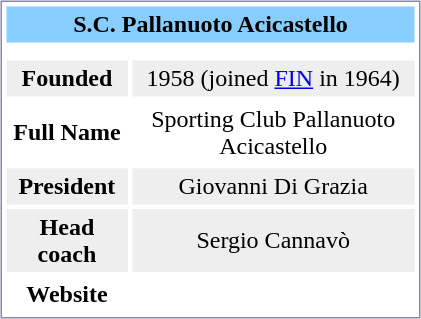<table style="margin:5px; border:1px solid #8888AA;" align=right cellpadding=3 cellspacing=3 width=280>
<tr align="center" bgcolor="#87CEFF">
<td colspan=2><strong>S.C. Pallanuoto Acicastello</strong></td>
</tr>
<tr align="center">
<td colspan=2></td>
</tr>
<tr align="center" bgcolor="#eeeeee">
<td><strong>Founded</strong></td>
<td>1958 (joined <a href='#'>FIN</a> in 1964)</td>
</tr>
<tr align="center">
<td><strong>Full Name</strong></td>
<td>Sporting Club Pallanuoto Acicastello<br></td>
</tr>
<tr align="center" bgcolor="#eeeeee">
<td><strong>President</strong></td>
<td>Giovanni Di Grazia</td>
</tr>
<tr align="center" bgcolor="#eeeeee">
<td><strong>Head coach</strong></td>
<td>Sergio Cannavò</td>
</tr>
<tr align="center">
<td><strong>Website</strong></td>
<td></td>
</tr>
</table>
